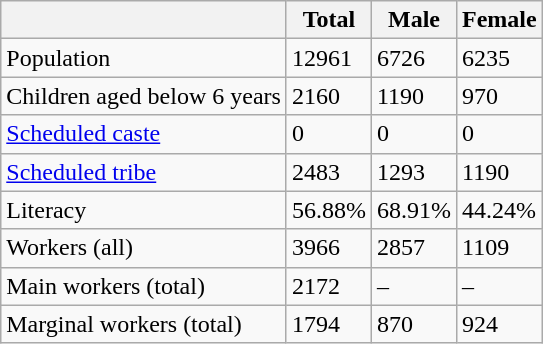<table class="wikitable sortable">
<tr>
<th></th>
<th>Total</th>
<th>Male</th>
<th>Female</th>
</tr>
<tr>
<td>Population</td>
<td>12961</td>
<td>6726</td>
<td>6235</td>
</tr>
<tr>
<td>Children aged below 6 years</td>
<td>2160</td>
<td>1190</td>
<td>970</td>
</tr>
<tr>
<td><a href='#'>Scheduled caste</a></td>
<td>0</td>
<td>0</td>
<td>0</td>
</tr>
<tr>
<td><a href='#'>Scheduled tribe</a></td>
<td>2483</td>
<td>1293</td>
<td>1190</td>
</tr>
<tr>
<td>Literacy</td>
<td>56.88%</td>
<td>68.91%</td>
<td>44.24%</td>
</tr>
<tr>
<td>Workers (all)</td>
<td>3966</td>
<td>2857</td>
<td>1109</td>
</tr>
<tr>
<td>Main workers (total)</td>
<td>2172</td>
<td>–</td>
<td>–</td>
</tr>
<tr>
<td>Marginal workers (total)</td>
<td>1794</td>
<td>870</td>
<td>924</td>
</tr>
</table>
